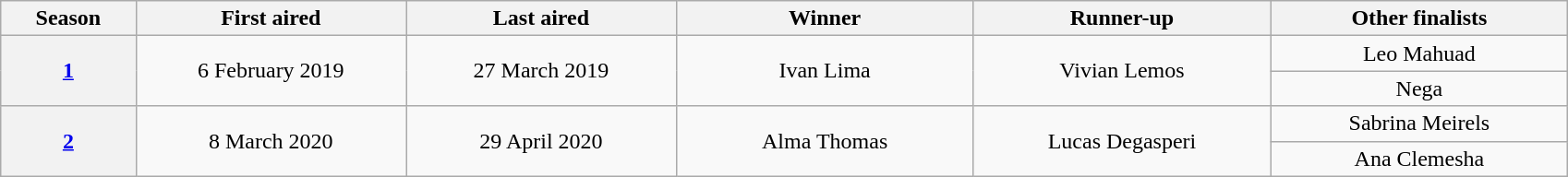<table class="wikitable" style="text-align:center; font-size:100%;">
<tr>
<th width=05%>Season</th>
<th width=10%>First aired</th>
<th width=10%>Last aired</th>
<th width=11%>Winner</th>
<th width=11%>Runner-up</th>
<th width=11%>Other finalists</th>
</tr>
<tr>
<th rowspan=2 scope="row"><a href='#'>1</a></th>
<td rowspan=2>6 February 2019</td>
<td rowspan=2>27 March 2019</td>
<td rowspan=2>Ivan Lima</td>
<td rowspan=2>Vivian Lemos</td>
<td>Leo Mahuad</td>
</tr>
<tr>
<td>Nega</td>
</tr>
<tr>
<th rowspan=2 scope="row"><a href='#'>2</a></th>
<td rowspan=2>8 March 2020</td>
<td rowspan=2>29 April 2020</td>
<td rowspan=2>Alma Thomas</td>
<td rowspan=2>Lucas Degasperi</td>
<td>Sabrina Meirels</td>
</tr>
<tr>
<td>Ana Clemesha</td>
</tr>
</table>
